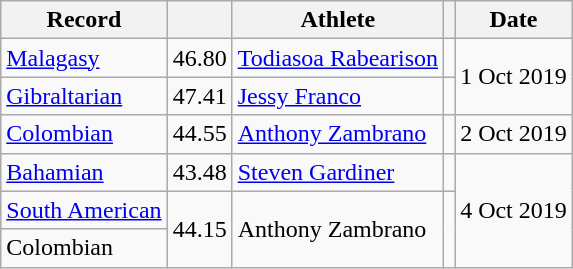<table class="wikitable">
<tr>
<th>Record</th>
<th></th>
<th>Athlete</th>
<th></th>
<th>Date</th>
</tr>
<tr>
<td><a href='#'>Malagasy</a></td>
<td>46.80</td>
<td><a href='#'>Todiasoa Rabearison</a></td>
<td></td>
<td rowspan=2 align=right>1 Oct 2019</td>
</tr>
<tr>
<td><a href='#'>Gibraltarian</a></td>
<td>47.41</td>
<td><a href='#'>Jessy Franco</a></td>
<td></td>
</tr>
<tr>
<td><a href='#'>Colombian</a></td>
<td>44.55</td>
<td><a href='#'>Anthony Zambrano</a></td>
<td></td>
<td align=right>2 Oct 2019</td>
</tr>
<tr>
<td><a href='#'>Bahamian</a></td>
<td>43.48</td>
<td><a href='#'>Steven Gardiner</a></td>
<td></td>
<td rowspan=3 align=right>4 Oct 2019</td>
</tr>
<tr>
<td><a href='#'>South American</a></td>
<td rowspan=2>44.15</td>
<td rowspan=2>Anthony Zambrano</td>
<td rowspan=2></td>
</tr>
<tr>
<td>Colombian</td>
</tr>
</table>
